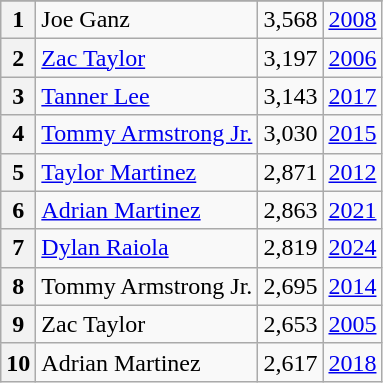<table class=wikitable>
<tr>
</tr>
<tr>
<th>1</th>
<td>Joe Ganz</td>
<td>3,568</td>
<td><a href='#'>2008</a></td>
</tr>
<tr>
<th>2</th>
<td><a href='#'>Zac Taylor</a></td>
<td>3,197</td>
<td><a href='#'>2006</a></td>
</tr>
<tr>
<th>3</th>
<td><a href='#'>Tanner Lee</a></td>
<td>3,143</td>
<td><a href='#'>2017</a></td>
</tr>
<tr>
<th>4</th>
<td><a href='#'>Tommy Armstrong Jr.</a></td>
<td>3,030</td>
<td><a href='#'>2015</a></td>
</tr>
<tr>
<th>5</th>
<td><a href='#'>Taylor Martinez</a></td>
<td>2,871</td>
<td><a href='#'>2012</a></td>
</tr>
<tr>
<th>6</th>
<td><a href='#'>Adrian Martinez</a></td>
<td>2,863</td>
<td><a href='#'>2021</a></td>
</tr>
<tr>
<th>7</th>
<td><a href='#'>Dylan Raiola</a></td>
<td>2,819</td>
<td><a href='#'>2024</a></td>
</tr>
<tr>
<th>8</th>
<td>Tommy Armstrong Jr.</td>
<td>2,695</td>
<td><a href='#'>2014</a></td>
</tr>
<tr>
<th>9</th>
<td>Zac Taylor</td>
<td>2,653</td>
<td><a href='#'>2005</a></td>
</tr>
<tr>
<th>10</th>
<td>Adrian Martinez</td>
<td>2,617</td>
<td><a href='#'>2018</a></td>
</tr>
</table>
